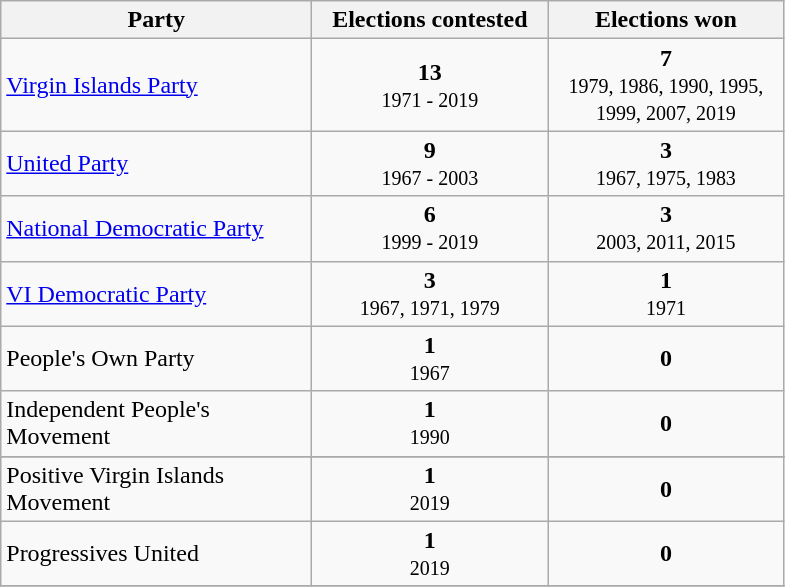<table class="wikitable">
<tr>
<th width="200">Party</th>
<th width="150">Elections contested</th>
<th width="150">Elections won</th>
</tr>
<tr>
<td><a href='#'>Virgin Islands Party</a></td>
<td align=center><strong>13</strong><br><small>1971 - 2019</small></td>
<td align=center><strong>7</strong><br><small>1979, 1986, 1990, 1995, 1999, 2007, 2019</small></td>
</tr>
<tr>
<td><a href='#'>United Party</a></td>
<td align=center><strong>9</strong><br><small>1967 - 2003</small></td>
<td align=center><strong>3</strong><br><small>1967, 1975, 1983</small></td>
</tr>
<tr>
<td><a href='#'>National Democratic Party</a></td>
<td align=center><strong>6</strong><br><small>1999 - 2019</small></td>
<td align=center><strong>3</strong><br><small>2003, 2011, 2015</small></td>
</tr>
<tr>
<td><a href='#'>VI Democratic Party</a></td>
<td align=center><strong>3</strong><br><small>1967, 1971, 1979</small></td>
<td align=center><strong>1</strong><br><small>1971</small></td>
</tr>
<tr>
<td>People's Own Party</td>
<td align=center><strong>1</strong><br><small>1967</small></td>
<td align=center><strong>0</strong></td>
</tr>
<tr>
<td>Independent People's Movement</td>
<td align=center><strong>1</strong><br><small>1990</small></td>
<td align=center><strong>0</strong></td>
</tr>
<tr>
</tr>
<tr>
<td>Positive Virgin Islands Movement</td>
<td align=center><strong>1</strong><br><small>2019</small></td>
<td align=center><strong>0</strong></td>
</tr>
<tr>
<td>Progressives United</td>
<td align=center><strong>1</strong><br><small>2019</small></td>
<td align=center><strong>0</strong></td>
</tr>
<tr>
</tr>
</table>
